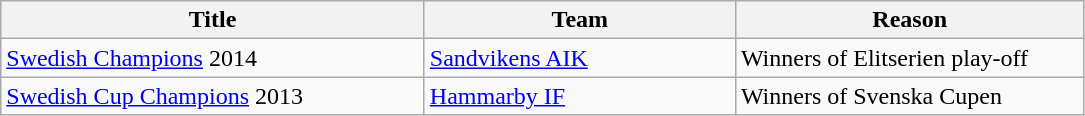<table class="wikitable" style="text-align: left;">
<tr>
<th style="width: 275px;">Title</th>
<th style="width: 200px;">Team</th>
<th style="width: 225px;">Reason</th>
</tr>
<tr>
<td><a href='#'>Swedish Champions</a> 2014</td>
<td><a href='#'>Sandvikens AIK</a></td>
<td>Winners of Elitserien play-off</td>
</tr>
<tr>
<td><a href='#'>Swedish Cup Champions</a> 2013</td>
<td><a href='#'>Hammarby IF</a></td>
<td>Winners of Svenska Cupen</td>
</tr>
</table>
